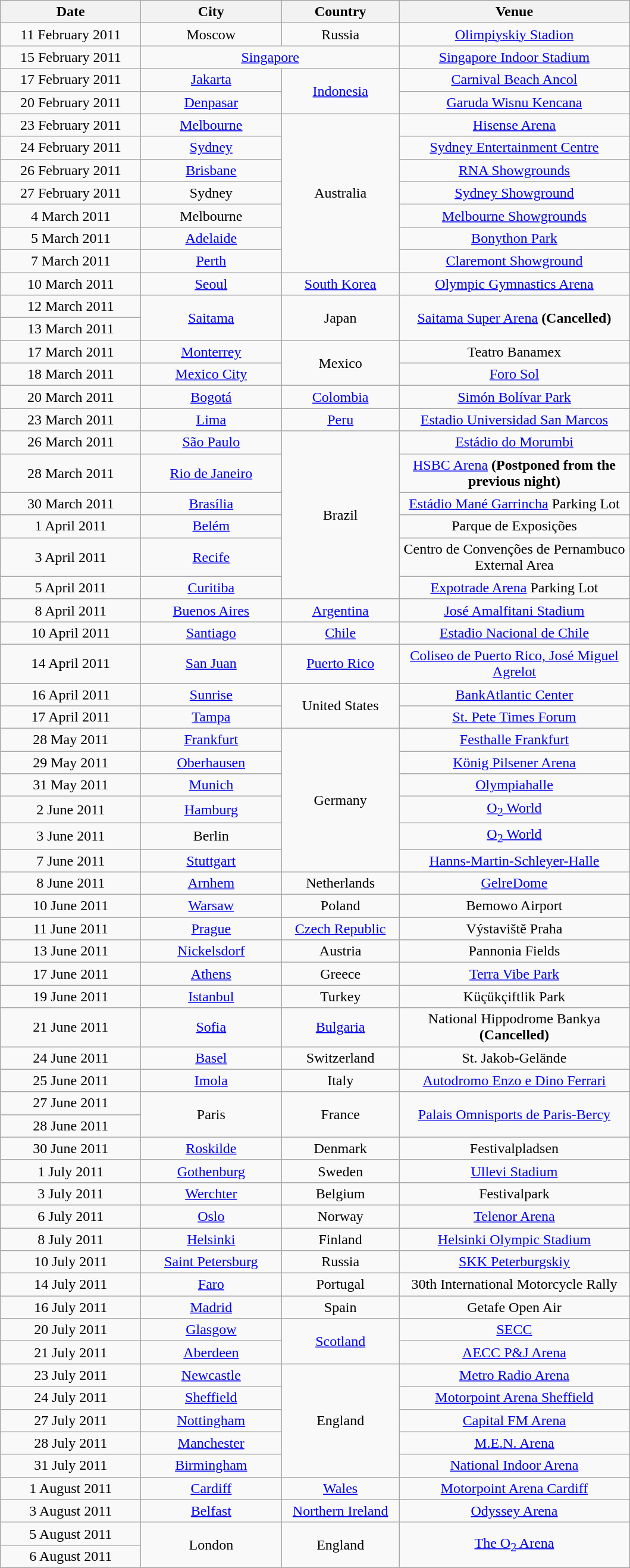<table class="wikitable plainrowheaders" style="text-align:center;">
<tr>
<th style="width:150px;">Date</th>
<th style="width:150px;">City</th>
<th style="width:125px;">Country</th>
<th style="width:250px;">Venue</th>
</tr>
<tr>
<td>11 February 2011</td>
<td>Moscow</td>
<td>Russia</td>
<td><a href='#'>Olimpiyskiy Stadion</a></td>
</tr>
<tr>
<td>15 February 2011</td>
<td colspan="2"><a href='#'>Singapore</a></td>
<td><a href='#'>Singapore Indoor Stadium</a></td>
</tr>
<tr>
<td>17 February 2011</td>
<td><a href='#'>Jakarta</a></td>
<td rowspan="2"><a href='#'>Indonesia</a></td>
<td><a href='#'>Carnival Beach Ancol</a></td>
</tr>
<tr>
<td>20 February 2011</td>
<td><a href='#'>Denpasar</a></td>
<td><a href='#'>Garuda Wisnu Kencana</a></td>
</tr>
<tr>
<td>23 February 2011</td>
<td><a href='#'>Melbourne</a></td>
<td rowspan="7">Australia</td>
<td><a href='#'>Hisense Arena</a></td>
</tr>
<tr>
<td>24 February 2011</td>
<td><a href='#'>Sydney</a></td>
<td><a href='#'>Sydney Entertainment Centre</a></td>
</tr>
<tr>
<td>26 February 2011</td>
<td><a href='#'>Brisbane</a></td>
<td><a href='#'>RNA Showgrounds</a></td>
</tr>
<tr>
<td>27 February 2011</td>
<td>Sydney</td>
<td><a href='#'>Sydney Showground</a></td>
</tr>
<tr>
<td>4 March 2011</td>
<td>Melbourne</td>
<td><a href='#'>Melbourne Showgrounds</a></td>
</tr>
<tr>
<td>5 March 2011</td>
<td><a href='#'>Adelaide</a></td>
<td><a href='#'>Bonython Park</a></td>
</tr>
<tr>
<td>7 March 2011</td>
<td><a href='#'>Perth</a></td>
<td><a href='#'>Claremont Showground</a></td>
</tr>
<tr>
<td>10 March 2011</td>
<td><a href='#'>Seoul</a></td>
<td><a href='#'>South Korea</a></td>
<td><a href='#'>Olympic Gymnastics Arena</a></td>
</tr>
<tr>
<td>12 March 2011</td>
<td rowspan="2"><a href='#'>Saitama</a></td>
<td rowspan="2">Japan</td>
<td rowspan="2"><a href='#'>Saitama Super Arena</a> <strong><span>(Cancelled)</span></strong></td>
</tr>
<tr>
<td>13 March 2011</td>
</tr>
<tr>
<td>17 March 2011</td>
<td><a href='#'>Monterrey</a></td>
<td rowspan="2">Mexico</td>
<td>Teatro Banamex</td>
</tr>
<tr>
<td>18 March 2011</td>
<td><a href='#'>Mexico City</a></td>
<td><a href='#'>Foro Sol</a></td>
</tr>
<tr>
<td>20 March 2011</td>
<td><a href='#'>Bogotá</a></td>
<td><a href='#'>Colombia</a></td>
<td><a href='#'>Simón Bolívar Park</a></td>
</tr>
<tr>
<td>23 March 2011</td>
<td><a href='#'>Lima</a></td>
<td><a href='#'>Peru</a></td>
<td><a href='#'>Estadio Universidad San Marcos</a></td>
</tr>
<tr>
<td>26 March 2011</td>
<td><a href='#'>São Paulo</a></td>
<td rowspan="6">Brazil</td>
<td><a href='#'>Estádio do Morumbi</a></td>
</tr>
<tr>
<td>28 March 2011</td>
<td><a href='#'>Rio de Janeiro</a></td>
<td><a href='#'>HSBC Arena</a> <strong><span>(Postponed from the previous night)</span></strong></td>
</tr>
<tr>
<td>30 March 2011</td>
<td><a href='#'>Brasília</a></td>
<td><a href='#'>Estádio Mané Garrincha</a> Parking Lot</td>
</tr>
<tr>
<td>1 April 2011</td>
<td><a href='#'>Belém</a></td>
<td>Parque de Exposições</td>
</tr>
<tr>
<td>3 April 2011</td>
<td><a href='#'>Recife</a></td>
<td>Centro de Convenções de Pernambuco External Area</td>
</tr>
<tr>
<td>5 April 2011</td>
<td><a href='#'>Curitiba</a></td>
<td><a href='#'>Expotrade Arena</a> Parking Lot</td>
</tr>
<tr>
<td>8 April 2011</td>
<td><a href='#'>Buenos Aires</a></td>
<td><a href='#'>Argentina</a></td>
<td><a href='#'>José Amalfitani Stadium</a></td>
</tr>
<tr>
<td>10 April 2011</td>
<td><a href='#'>Santiago</a></td>
<td><a href='#'>Chile</a></td>
<td><a href='#'>Estadio Nacional de Chile</a></td>
</tr>
<tr>
<td>14 April 2011</td>
<td><a href='#'>San Juan</a></td>
<td><a href='#'>Puerto Rico</a></td>
<td><a href='#'>Coliseo de Puerto Rico, José Miguel Agrelot</a></td>
</tr>
<tr>
<td>16 April 2011</td>
<td><a href='#'>Sunrise</a></td>
<td rowspan="2">United States</td>
<td><a href='#'>BankAtlantic Center</a></td>
</tr>
<tr>
<td>17 April 2011</td>
<td><a href='#'>Tampa</a></td>
<td><a href='#'>St. Pete Times Forum</a></td>
</tr>
<tr>
<td>28 May 2011</td>
<td><a href='#'>Frankfurt</a></td>
<td rowspan="6">Germany</td>
<td><a href='#'>Festhalle Frankfurt</a></td>
</tr>
<tr>
<td>29 May 2011</td>
<td><a href='#'>Oberhausen</a></td>
<td><a href='#'>König Pilsener Arena</a></td>
</tr>
<tr>
<td>31 May 2011</td>
<td><a href='#'>Munich</a></td>
<td><a href='#'>Olympiahalle</a></td>
</tr>
<tr>
<td>2 June 2011</td>
<td><a href='#'>Hamburg</a></td>
<td><a href='#'>O<sub>2</sub> World</a></td>
</tr>
<tr>
<td>3 June 2011</td>
<td>Berlin</td>
<td><a href='#'>O<sub>2</sub> World</a></td>
</tr>
<tr>
<td>7 June 2011</td>
<td><a href='#'>Stuttgart</a></td>
<td><a href='#'>Hanns-Martin-Schleyer-Halle</a></td>
</tr>
<tr>
<td>8 June 2011</td>
<td><a href='#'>Arnhem</a></td>
<td>Netherlands</td>
<td><a href='#'>GelreDome</a></td>
</tr>
<tr>
<td>10 June 2011</td>
<td><a href='#'>Warsaw</a></td>
<td>Poland</td>
<td>Bemowo Airport</td>
</tr>
<tr>
<td>11 June 2011</td>
<td><a href='#'>Prague</a></td>
<td><a href='#'>Czech Republic</a></td>
<td>Výstaviště Praha</td>
</tr>
<tr>
<td>13 June 2011</td>
<td><a href='#'>Nickelsdorf</a></td>
<td>Austria</td>
<td>Pannonia Fields</td>
</tr>
<tr>
<td>17 June 2011</td>
<td><a href='#'>Athens</a></td>
<td>Greece</td>
<td><a href='#'>Terra Vibe Park</a></td>
</tr>
<tr>
<td>19 June 2011</td>
<td><a href='#'>Istanbul</a></td>
<td>Turkey</td>
<td>Küçükçiftlik Park</td>
</tr>
<tr>
<td>21 June 2011</td>
<td><a href='#'>Sofia</a></td>
<td><a href='#'>Bulgaria</a></td>
<td>National Hippodrome Bankya <strong><span>(Cancelled)</span></strong></td>
</tr>
<tr>
<td>24 June 2011</td>
<td><a href='#'>Basel</a></td>
<td>Switzerland</td>
<td>St. Jakob-Gelände</td>
</tr>
<tr>
<td>25 June 2011</td>
<td><a href='#'>Imola</a></td>
<td>Italy</td>
<td><a href='#'>Autodromo Enzo e Dino Ferrari</a></td>
</tr>
<tr>
<td>27 June 2011</td>
<td rowspan="2">Paris</td>
<td rowspan="2">France</td>
<td rowspan="2"><a href='#'>Palais Omnisports de Paris-Bercy</a></td>
</tr>
<tr>
<td>28 June 2011</td>
</tr>
<tr>
<td>30 June 2011</td>
<td><a href='#'>Roskilde</a></td>
<td>Denmark</td>
<td>Festivalpladsen</td>
</tr>
<tr>
<td>1 July 2011</td>
<td><a href='#'>Gothenburg</a></td>
<td>Sweden</td>
<td><a href='#'>Ullevi Stadium</a></td>
</tr>
<tr>
<td>3 July 2011</td>
<td><a href='#'>Werchter</a></td>
<td>Belgium</td>
<td>Festivalpark</td>
</tr>
<tr>
<td>6 July 2011</td>
<td><a href='#'>Oslo</a></td>
<td>Norway</td>
<td><a href='#'>Telenor Arena</a></td>
</tr>
<tr>
<td>8 July 2011</td>
<td><a href='#'>Helsinki</a></td>
<td>Finland</td>
<td><a href='#'>Helsinki Olympic Stadium</a></td>
</tr>
<tr>
<td>10 July 2011</td>
<td><a href='#'>Saint Petersburg</a></td>
<td>Russia</td>
<td><a href='#'>SKK Peterburgskiy</a></td>
</tr>
<tr>
<td>14 July 2011</td>
<td><a href='#'>Faro</a></td>
<td>Portugal</td>
<td>30th International Motorcycle Rally</td>
</tr>
<tr>
<td>16 July 2011</td>
<td><a href='#'>Madrid</a></td>
<td>Spain</td>
<td>Getafe Open Air</td>
</tr>
<tr>
<td>20 July 2011</td>
<td><a href='#'>Glasgow</a></td>
<td rowspan="2"><a href='#'>Scotland</a></td>
<td><a href='#'>SECC</a></td>
</tr>
<tr>
<td>21 July 2011</td>
<td><a href='#'>Aberdeen</a></td>
<td><a href='#'>AECC P&J Arena</a></td>
</tr>
<tr>
<td>23 July 2011</td>
<td><a href='#'>Newcastle</a></td>
<td rowspan="5">England</td>
<td><a href='#'>Metro Radio Arena</a></td>
</tr>
<tr>
<td>24 July 2011</td>
<td><a href='#'>Sheffield</a></td>
<td><a href='#'>Motorpoint Arena Sheffield</a></td>
</tr>
<tr>
<td>27 July 2011</td>
<td><a href='#'>Nottingham</a></td>
<td><a href='#'>Capital FM Arena</a></td>
</tr>
<tr>
<td>28 July 2011</td>
<td><a href='#'>Manchester</a></td>
<td><a href='#'>M.E.N. Arena</a></td>
</tr>
<tr>
<td>31 July 2011</td>
<td><a href='#'>Birmingham</a></td>
<td><a href='#'>National Indoor Arena</a></td>
</tr>
<tr>
<td>1 August 2011</td>
<td><a href='#'>Cardiff</a></td>
<td><a href='#'>Wales</a></td>
<td><a href='#'>Motorpoint Arena Cardiff</a></td>
</tr>
<tr>
<td>3 August 2011</td>
<td><a href='#'>Belfast</a></td>
<td><a href='#'>Northern Ireland</a></td>
<td><a href='#'>Odyssey Arena</a></td>
</tr>
<tr>
<td>5 August 2011</td>
<td rowspan="2">London</td>
<td rowspan="2">England</td>
<td rowspan="2"><a href='#'>The O<sub>2</sub> Arena</a></td>
</tr>
<tr>
<td>6 August 2011</td>
</tr>
</table>
